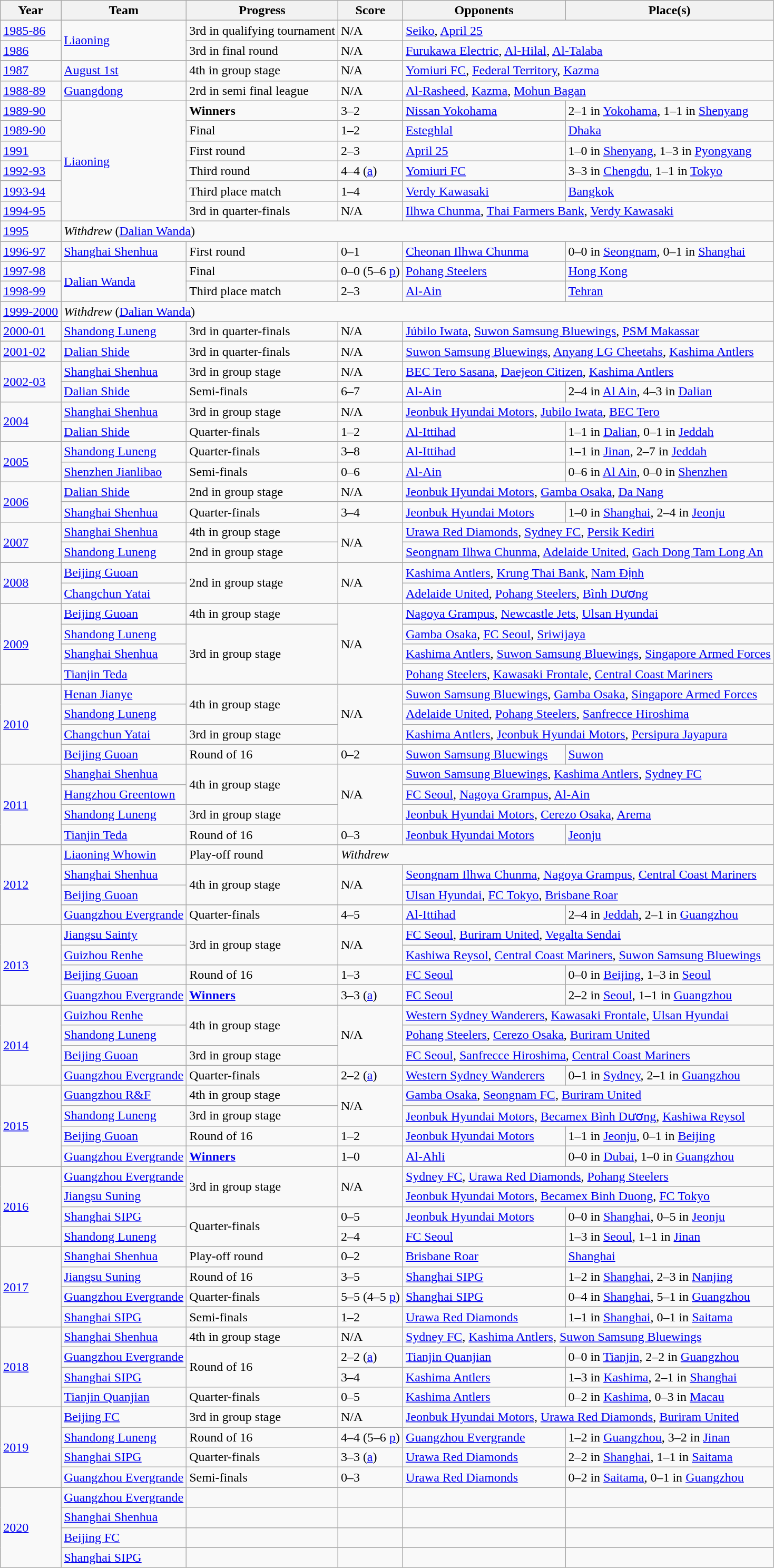<table class="wikitable Sortable">
<tr>
<th>Year</th>
<th>Team</th>
<th>Progress</th>
<th>Score</th>
<th>Opponents</th>
<th>Place(s)</th>
</tr>
<tr>
<td><a href='#'>1985-86</a></td>
<td rowspan=2><a href='#'>Liaoning</a></td>
<td>3rd in qualifying tournament</td>
<td>N/A</td>
<td colspan=2> <a href='#'>Seiko</a>,  <a href='#'>April 25</a></td>
</tr>
<tr>
<td><a href='#'>1986</a></td>
<td>3rd in final round</td>
<td>N/A</td>
<td colspan=2> <a href='#'>Furukawa Electric</a>,  <a href='#'>Al-Hilal</a>,  <a href='#'>Al-Talaba</a></td>
</tr>
<tr>
<td><a href='#'>1987</a></td>
<td><a href='#'>August 1st</a></td>
<td>4th in group stage</td>
<td>N/A</td>
<td colspan=2> <a href='#'>Yomiuri FC</a>,  <a href='#'>Federal Territory</a>,  <a href='#'>Kazma</a></td>
</tr>
<tr>
<td><a href='#'>1988-89</a></td>
<td><a href='#'>Guangdong</a></td>
<td>2rd in semi final league</td>
<td>N/A</td>
<td colspan=2> <a href='#'>Al-Rasheed</a>,  <a href='#'>Kazma</a>,  <a href='#'>Mohun Bagan</a></td>
</tr>
<tr>
<td><a href='#'>1989-90</a></td>
<td rowspan=6><a href='#'>Liaoning</a></td>
<td><strong>Winners</strong></td>
<td>3–2</td>
<td> <a href='#'>Nissan Yokohama</a></td>
<td>2–1 in <a href='#'>Yokohama</a>, 1–1 in <a href='#'>Shenyang</a></td>
</tr>
<tr>
<td><a href='#'>1989-90</a></td>
<td>Final</td>
<td>1–2</td>
<td> <a href='#'>Esteghlal</a></td>
<td><a href='#'>Dhaka</a></td>
</tr>
<tr>
<td><a href='#'>1991</a></td>
<td>First round</td>
<td>2–3</td>
<td> <a href='#'>April 25</a></td>
<td>1–0 in <a href='#'>Shenyang</a>, 1–3 in <a href='#'>Pyongyang</a></td>
</tr>
<tr>
<td><a href='#'>1992-93</a></td>
<td>Third round</td>
<td>4–4 (<a href='#'>a</a>)</td>
<td> <a href='#'>Yomiuri FC</a></td>
<td>3–3 in <a href='#'>Chengdu</a>, 1–1 in <a href='#'>Tokyo</a></td>
</tr>
<tr>
<td><a href='#'>1993-94</a></td>
<td>Third place match</td>
<td>1–4</td>
<td> <a href='#'>Verdy Kawasaki</a></td>
<td><a href='#'>Bangkok</a></td>
</tr>
<tr>
<td><a href='#'>1994-95</a></td>
<td>3rd in quarter-finals</td>
<td>N/A</td>
<td colspan=2> <a href='#'>Ilhwa Chunma</a>,  <a href='#'>Thai Farmers Bank</a>,  <a href='#'>Verdy Kawasaki</a></td>
</tr>
<tr>
<td><a href='#'>1995</a></td>
<td colspan=5><em>Withdrew</em> (<a href='#'>Dalian Wanda</a>)</td>
</tr>
<tr>
<td><a href='#'>1996-97</a></td>
<td><a href='#'>Shanghai Shenhua</a></td>
<td>First round</td>
<td>0–1</td>
<td> <a href='#'>Cheonan Ilhwa Chunma</a></td>
<td>0–0 in <a href='#'>Seongnam</a>, 0–1 in <a href='#'>Shanghai</a></td>
</tr>
<tr>
<td><a href='#'>1997-98</a></td>
<td rowspan=2><a href='#'>Dalian Wanda</a></td>
<td>Final</td>
<td>0–0 (5–6 <a href='#'>p</a>)</td>
<td> <a href='#'>Pohang Steelers</a></td>
<td><a href='#'>Hong Kong</a></td>
</tr>
<tr>
<td><a href='#'>1998-99</a></td>
<td>Third place match</td>
<td>2–3</td>
<td> <a href='#'>Al-Ain</a></td>
<td><a href='#'>Tehran</a></td>
</tr>
<tr>
<td><a href='#'>1999-2000</a></td>
<td colspan=5><em>Withdrew</em> (<a href='#'>Dalian Wanda</a>)</td>
</tr>
<tr>
<td><a href='#'>2000-01</a></td>
<td><a href='#'>Shandong Luneng</a></td>
<td>3rd in quarter-finals</td>
<td>N/A</td>
<td colspan=2> <a href='#'>Júbilo Iwata</a>,  <a href='#'>Suwon Samsung Bluewings</a>,  <a href='#'>PSM Makassar</a></td>
</tr>
<tr>
<td><a href='#'>2001-02</a></td>
<td><a href='#'>Dalian Shide</a></td>
<td>3rd in quarter-finals</td>
<td>N/A</td>
<td colspan=2> <a href='#'>Suwon Samsung Bluewings</a>,  <a href='#'>Anyang LG Cheetahs</a>,  <a href='#'>Kashima Antlers</a></td>
</tr>
<tr>
<td rowspan=2><a href='#'>2002-03</a></td>
<td><a href='#'>Shanghai Shenhua</a></td>
<td>3rd in group stage</td>
<td>N/A</td>
<td colspan=2> <a href='#'>BEC Tero Sasana</a>,  <a href='#'>Daejeon Citizen</a>,  <a href='#'>Kashima Antlers</a></td>
</tr>
<tr>
<td><a href='#'>Dalian Shide</a></td>
<td>Semi-finals</td>
<td>6–7</td>
<td> <a href='#'>Al-Ain</a></td>
<td>2–4 in <a href='#'>Al Ain</a>, 4–3 in <a href='#'>Dalian</a></td>
</tr>
<tr>
<td rowspan=2><a href='#'>2004</a></td>
<td><a href='#'>Shanghai Shenhua</a></td>
<td>3rd in group stage</td>
<td>N/A</td>
<td colspan=2> <a href='#'>Jeonbuk Hyundai Motors</a>,  <a href='#'>Jubilo Iwata</a>,  <a href='#'>BEC Tero</a></td>
</tr>
<tr>
<td><a href='#'>Dalian Shide</a></td>
<td>Quarter-finals</td>
<td>1–2</td>
<td> <a href='#'>Al-Ittihad</a></td>
<td>1–1 in <a href='#'>Dalian</a>, 0–1 in <a href='#'>Jeddah</a></td>
</tr>
<tr>
<td rowspan=2><a href='#'>2005</a></td>
<td><a href='#'>Shandong Luneng</a></td>
<td>Quarter-finals</td>
<td>3–8</td>
<td> <a href='#'>Al-Ittihad</a></td>
<td>1–1 in <a href='#'>Jinan</a>, 2–7 in <a href='#'>Jeddah</a></td>
</tr>
<tr>
<td><a href='#'>Shenzhen Jianlibao</a></td>
<td>Semi-finals</td>
<td>0–6</td>
<td> <a href='#'>Al-Ain</a></td>
<td>0–6 in <a href='#'>Al Ain</a>, 0–0 in <a href='#'>Shenzhen</a></td>
</tr>
<tr>
<td rowspan=2><a href='#'>2006</a></td>
<td><a href='#'>Dalian Shide</a></td>
<td>2nd in group stage</td>
<td>N/A</td>
<td colspan=2> <a href='#'>Jeonbuk Hyundai Motors</a>,  <a href='#'>Gamba Osaka</a>,  <a href='#'>Da Nang</a></td>
</tr>
<tr>
<td><a href='#'>Shanghai Shenhua</a></td>
<td>Quarter-finals</td>
<td>3–4</td>
<td> <a href='#'>Jeonbuk Hyundai Motors</a></td>
<td>1–0 in <a href='#'>Shanghai</a>, 2–4 in <a href='#'>Jeonju</a></td>
</tr>
<tr>
<td rowspan=2><a href='#'>2007</a></td>
<td><a href='#'>Shanghai Shenhua</a></td>
<td>4th in group stage</td>
<td rowspan=2>N/A</td>
<td colspan=2> <a href='#'>Urawa Red Diamonds</a>,  <a href='#'>Sydney FC</a>,  <a href='#'>Persik Kediri</a></td>
</tr>
<tr>
<td><a href='#'>Shandong Luneng</a></td>
<td>2nd in group stage</td>
<td colspan=2> <a href='#'>Seongnam Ilhwa Chunma</a>,  <a href='#'>Adelaide United</a>,  <a href='#'>Gach Dong Tam Long An</a></td>
</tr>
<tr>
<td rowspan=2><a href='#'>2008</a></td>
<td><a href='#'>Beijing Guoan</a></td>
<td rowspan=2>2nd in group stage</td>
<td rowspan=2>N/A</td>
<td colspan=2> <a href='#'>Kashima Antlers</a>,  <a href='#'>Krung Thai Bank</a>,  <a href='#'>Nam Định</a></td>
</tr>
<tr>
<td><a href='#'>Changchun Yatai</a></td>
<td colspan=2> <a href='#'>Adelaide United</a>,  <a href='#'>Pohang Steelers</a>,  <a href='#'>Bình Dương</a></td>
</tr>
<tr>
<td rowspan=4><a href='#'>2009</a></td>
<td><a href='#'>Beijing Guoan</a></td>
<td>4th in group stage</td>
<td rowspan=4>N/A</td>
<td colspan=2> <a href='#'>Nagoya Grampus</a>,  <a href='#'>Newcastle Jets</a>,  <a href='#'>Ulsan Hyundai</a></td>
</tr>
<tr>
<td><a href='#'>Shandong Luneng</a></td>
<td rowspan=3>3rd in group stage</td>
<td colspan=2> <a href='#'>Gamba Osaka</a>,  <a href='#'>FC Seoul</a>,  <a href='#'>Sriwijaya</a></td>
</tr>
<tr>
<td><a href='#'>Shanghai Shenhua</a></td>
<td colspan=2> <a href='#'>Kashima Antlers</a>,  <a href='#'>Suwon Samsung Bluewings</a>,  <a href='#'>Singapore Armed Forces</a></td>
</tr>
<tr>
<td><a href='#'>Tianjin Teda</a></td>
<td colspan=2> <a href='#'>Pohang Steelers</a>,  <a href='#'>Kawasaki Frontale</a>,  <a href='#'>Central Coast Mariners</a></td>
</tr>
<tr>
<td rowspan=4><a href='#'>2010</a></td>
<td><a href='#'>Henan Jianye</a></td>
<td rowspan=2>4th in group stage</td>
<td rowspan=3>N/A</td>
<td colspan=2> <a href='#'>Suwon Samsung Bluewings</a>,  <a href='#'>Gamba Osaka</a>,  <a href='#'>Singapore Armed Forces</a></td>
</tr>
<tr>
<td><a href='#'>Shandong Luneng</a></td>
<td colspan=2> <a href='#'>Adelaide United</a>,  <a href='#'>Pohang Steelers</a>,  <a href='#'>Sanfrecce Hiroshima</a></td>
</tr>
<tr>
<td><a href='#'>Changchun Yatai</a></td>
<td>3rd in group stage</td>
<td colspan=2> <a href='#'>Kashima Antlers</a>,  <a href='#'>Jeonbuk Hyundai Motors</a>,  <a href='#'>Persipura Jayapura</a></td>
</tr>
<tr>
<td><a href='#'>Beijing Guoan</a></td>
<td>Round of 16</td>
<td>0–2</td>
<td> <a href='#'>Suwon Samsung Bluewings</a></td>
<td><a href='#'>Suwon</a></td>
</tr>
<tr>
<td rowspan=4><a href='#'>2011</a></td>
<td><a href='#'>Shanghai Shenhua</a></td>
<td rowspan=2>4th in group stage</td>
<td rowspan=3>N/A</td>
<td colspan=2> <a href='#'>Suwon Samsung Bluewings</a>,  <a href='#'>Kashima Antlers</a>,  <a href='#'>Sydney FC</a></td>
</tr>
<tr>
<td><a href='#'>Hangzhou Greentown</a></td>
<td colspan=2> <a href='#'>FC Seoul</a>,  <a href='#'>Nagoya Grampus</a>,  <a href='#'>Al-Ain</a></td>
</tr>
<tr>
<td><a href='#'>Shandong Luneng</a></td>
<td>3rd in group stage</td>
<td colspan=2> <a href='#'>Jeonbuk Hyundai Motors</a>,  <a href='#'>Cerezo Osaka</a>,  <a href='#'>Arema</a></td>
</tr>
<tr>
<td><a href='#'>Tianjin Teda</a></td>
<td>Round of 16</td>
<td>0–3</td>
<td> <a href='#'>Jeonbuk Hyundai Motors</a></td>
<td><a href='#'>Jeonju</a></td>
</tr>
<tr>
<td rowspan=4><a href='#'>2012</a></td>
<td><a href='#'>Liaoning Whowin</a></td>
<td>Play-off round</td>
<td colspan=3><em>Withdrew</em></td>
</tr>
<tr>
<td><a href='#'>Shanghai Shenhua</a></td>
<td rowspan=2>4th in group stage</td>
<td rowspan=2>N/A</td>
<td colspan=2> <a href='#'>Seongnam Ilhwa Chunma</a>,  <a href='#'>Nagoya Grampus</a>,  <a href='#'>Central Coast Mariners</a></td>
</tr>
<tr>
<td><a href='#'>Beijing Guoan</a></td>
<td colspan=3> <a href='#'>Ulsan Hyundai</a>,  <a href='#'>FC Tokyo</a>,  <a href='#'>Brisbane Roar</a></td>
</tr>
<tr>
<td><a href='#'>Guangzhou Evergrande</a></td>
<td>Quarter-finals</td>
<td>4–5</td>
<td> <a href='#'>Al-Ittihad</a></td>
<td>2–4 in <a href='#'>Jeddah</a>, 2–1 in <a href='#'>Guangzhou</a></td>
</tr>
<tr>
<td rowspan=4><a href='#'>2013</a></td>
<td><a href='#'>Jiangsu Sainty</a></td>
<td rowspan=2>3rd in group stage</td>
<td rowspan=2>N/A</td>
<td colspan=2> <a href='#'>FC Seoul</a>,  <a href='#'>Buriram United</a>,  <a href='#'>Vegalta Sendai</a></td>
</tr>
<tr>
<td><a href='#'>Guizhou Renhe</a></td>
<td colspan=2> <a href='#'>Kashiwa Reysol</a>,  <a href='#'>Central Coast Mariners</a>,  <a href='#'>Suwon Samsung Bluewings</a></td>
</tr>
<tr>
<td><a href='#'>Beijing Guoan</a></td>
<td>Round of 16</td>
<td>1–3</td>
<td> <a href='#'>FC Seoul</a></td>
<td>0–0 in <a href='#'>Beijing</a>, 1–3 in <a href='#'>Seoul</a></td>
</tr>
<tr>
<td><a href='#'>Guangzhou Evergrande</a></td>
<td><strong><a href='#'>Winners</a></strong></td>
<td>3–3 (<a href='#'>a</a>)</td>
<td> <a href='#'>FC Seoul</a></td>
<td>2–2 in <a href='#'>Seoul</a>, 1–1 in <a href='#'>Guangzhou</a></td>
</tr>
<tr>
<td rowspan=4><a href='#'>2014</a></td>
<td><a href='#'>Guizhou Renhe</a></td>
<td rowspan=2>4th in group stage</td>
<td rowspan=3>N/A</td>
<td colspan=2> <a href='#'>Western Sydney Wanderers</a>,  <a href='#'>Kawasaki Frontale</a>,  <a href='#'>Ulsan Hyundai</a></td>
</tr>
<tr>
<td><a href='#'>Shandong Luneng</a></td>
<td colspan=2> <a href='#'>Pohang Steelers</a>,  <a href='#'>Cerezo Osaka</a>,  <a href='#'>Buriram United</a></td>
</tr>
<tr>
<td><a href='#'>Beijing Guoan</a></td>
<td>3rd in group stage</td>
<td colspan=2> <a href='#'>FC Seoul</a>,  <a href='#'>Sanfrecce Hiroshima</a>,  <a href='#'>Central Coast Mariners</a></td>
</tr>
<tr>
<td><a href='#'>Guangzhou Evergrande</a></td>
<td>Quarter-finals</td>
<td>2–2 (<a href='#'>a</a>)</td>
<td> <a href='#'>Western Sydney Wanderers</a></td>
<td>0–1 in <a href='#'>Sydney</a>, 2–1 in <a href='#'>Guangzhou</a></td>
</tr>
<tr>
<td rowspan=4><a href='#'>2015</a></td>
<td><a href='#'>Guangzhou R&F</a></td>
<td>4th in group stage</td>
<td rowspan=2>N/A</td>
<td colspan=2> <a href='#'>Gamba Osaka</a>,  <a href='#'>Seongnam FC</a>,  <a href='#'>Buriram United</a></td>
</tr>
<tr>
<td><a href='#'>Shandong Luneng</a></td>
<td>3rd in group stage</td>
<td colspan=2> <a href='#'>Jeonbuk Hyundai Motors</a>,  <a href='#'>Becamex Bình Dương</a>,  <a href='#'>Kashiwa Reysol</a></td>
</tr>
<tr>
<td><a href='#'>Beijing Guoan</a></td>
<td>Round of 16</td>
<td>1–2</td>
<td> <a href='#'>Jeonbuk Hyundai Motors</a></td>
<td>1–1 in <a href='#'>Jeonju</a>, 0–1 in <a href='#'>Beijing</a></td>
</tr>
<tr>
<td><a href='#'>Guangzhou Evergrande</a></td>
<td><strong><a href='#'>Winners</a></strong></td>
<td>1–0</td>
<td> <a href='#'>Al-Ahli</a></td>
<td>0–0 in <a href='#'>Dubai</a>, 1–0 in <a href='#'>Guangzhou</a></td>
</tr>
<tr>
<td rowspan=4><a href='#'>2016</a></td>
<td><a href='#'>Guangzhou Evergrande</a></td>
<td rowspan=2>3rd in group stage</td>
<td rowspan=2>N/A</td>
<td colspan=2> <a href='#'>Sydney FC</a>,  <a href='#'>Urawa Red Diamonds</a>,  <a href='#'>Pohang Steelers</a></td>
</tr>
<tr>
<td><a href='#'>Jiangsu Suning</a></td>
<td colspan=2> <a href='#'>Jeonbuk Hyundai Motors</a>,  <a href='#'>Becamex Binh Duong</a>,  <a href='#'>FC Tokyo</a></td>
</tr>
<tr>
<td><a href='#'>Shanghai SIPG</a></td>
<td rowspan=2>Quarter-finals</td>
<td>0–5</td>
<td> <a href='#'>Jeonbuk Hyundai Motors</a></td>
<td>0–0 in <a href='#'>Shanghai</a>, 0–5 in <a href='#'>Jeonju</a></td>
</tr>
<tr>
<td><a href='#'>Shandong Luneng</a></td>
<td>2–4</td>
<td> <a href='#'>FC Seoul</a></td>
<td>1–3 in <a href='#'>Seoul</a>, 1–1 in <a href='#'>Jinan</a></td>
</tr>
<tr>
<td rowspan=4><a href='#'>2017</a></td>
<td><a href='#'>Shanghai Shenhua</a></td>
<td>Play-off round</td>
<td>0–2</td>
<td> <a href='#'>Brisbane Roar</a></td>
<td><a href='#'>Shanghai</a></td>
</tr>
<tr>
<td><a href='#'>Jiangsu Suning</a></td>
<td>Round of 16</td>
<td>3–5</td>
<td> <a href='#'>Shanghai SIPG</a></td>
<td>1–2 in <a href='#'>Shanghai</a>, 2–3 in <a href='#'>Nanjing</a></td>
</tr>
<tr>
<td><a href='#'>Guangzhou Evergrande</a></td>
<td>Quarter-finals</td>
<td>5–5 (4–5 <a href='#'>p</a>)</td>
<td> <a href='#'>Shanghai SIPG</a></td>
<td>0–4 in <a href='#'>Shanghai</a>, 5–1 in <a href='#'>Guangzhou</a></td>
</tr>
<tr>
<td><a href='#'>Shanghai SIPG</a></td>
<td>Semi-finals</td>
<td>1–2</td>
<td> <a href='#'>Urawa Red Diamonds</a></td>
<td>1–1 in <a href='#'>Shanghai</a>, 0–1 in <a href='#'>Saitama</a></td>
</tr>
<tr>
<td rowspan=4><a href='#'>2018</a></td>
<td><a href='#'>Shanghai Shenhua</a></td>
<td>4th in group stage</td>
<td>N/A</td>
<td colspan=2> <a href='#'>Sydney FC</a>,  <a href='#'>Kashima Antlers</a>,  <a href='#'>Suwon Samsung Bluewings</a></td>
</tr>
<tr>
<td><a href='#'>Guangzhou Evergrande</a></td>
<td rowspan=2>Round of 16</td>
<td>2–2 (<a href='#'>a</a>)</td>
<td> <a href='#'>Tianjin Quanjian</a></td>
<td>0–0 in <a href='#'>Tianjin</a>, 2–2 in <a href='#'>Guangzhou</a></td>
</tr>
<tr>
<td><a href='#'>Shanghai SIPG</a></td>
<td>3–4</td>
<td> <a href='#'>Kashima Antlers</a></td>
<td>1–3 in <a href='#'>Kashima</a>, 2–1 in <a href='#'>Shanghai</a></td>
</tr>
<tr>
<td><a href='#'>Tianjin Quanjian</a></td>
<td>Quarter-finals</td>
<td>0–5</td>
<td> <a href='#'>Kashima Antlers</a></td>
<td>0–2 in <a href='#'>Kashima</a>, 0–3 in <a href='#'>Macau</a></td>
</tr>
<tr>
<td rowspan=4><a href='#'>2019</a></td>
<td><a href='#'>Beijing FC</a></td>
<td>3rd in group stage</td>
<td>N/A</td>
<td colspan=2> <a href='#'>Jeonbuk Hyundai Motors</a>,  <a href='#'>Urawa Red Diamonds</a>,  <a href='#'>Buriram United</a></td>
</tr>
<tr>
<td><a href='#'>Shandong Luneng</a></td>
<td>Round of 16</td>
<td>4–4 (5–6 <a href='#'>p</a>)</td>
<td> <a href='#'>Guangzhou Evergrande</a></td>
<td>1–2 in <a href='#'>Guangzhou</a>, 3–2 in <a href='#'>Jinan</a></td>
</tr>
<tr>
<td><a href='#'>Shanghai SIPG</a></td>
<td>Quarter-finals</td>
<td>3–3 (<a href='#'>a</a>)</td>
<td> <a href='#'>Urawa Red Diamonds</a></td>
<td>2–2 in <a href='#'>Shanghai</a>, 1–1 in <a href='#'>Saitama</a></td>
</tr>
<tr>
<td><a href='#'>Guangzhou Evergrande</a></td>
<td>Semi-finals</td>
<td>0–3</td>
<td> <a href='#'>Urawa Red Diamonds</a></td>
<td>0–2 in <a href='#'>Saitama</a>, 0–1 in <a href='#'>Guangzhou</a></td>
</tr>
<tr>
<td rowspan=4><a href='#'>2020</a></td>
<td><a href='#'>Guangzhou Evergrande</a></td>
<td></td>
<td></td>
<td></td>
<td></td>
</tr>
<tr>
<td><a href='#'>Shanghai Shenhua</a></td>
<td></td>
<td></td>
<td></td>
<td></td>
</tr>
<tr>
<td><a href='#'>Beijing FC</a></td>
<td></td>
<td></td>
<td></td>
<td></td>
</tr>
<tr>
<td><a href='#'>Shanghai SIPG</a></td>
<td></td>
<td></td>
<td></td>
<td></td>
</tr>
</table>
